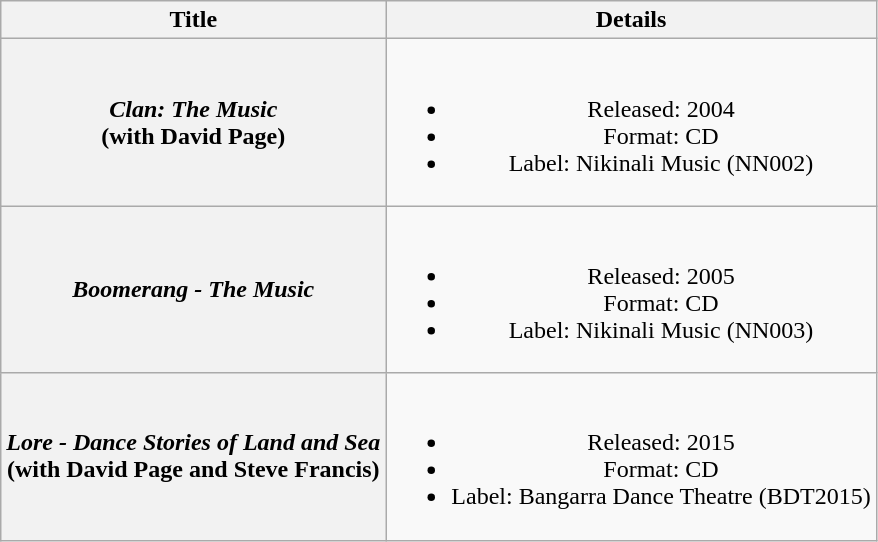<table class="wikitable plainrowheaders" style="text-align:center;" border="1">
<tr>
<th>Title</th>
<th>Details</th>
</tr>
<tr>
<th scope="row"><em>Clan: The Music</em> <br> (with David Page)</th>
<td><br><ul><li>Released: 2004</li><li>Format: CD</li><li>Label: Nikinali Music (NN002)</li></ul></td>
</tr>
<tr>
<th scope="row"><em>Boomerang - The Music</em></th>
<td><br><ul><li>Released: 2005</li><li>Format: CD</li><li>Label: Nikinali Music (NN003)</li></ul></td>
</tr>
<tr>
<th scope="row"><em>Lore - Dance Stories of Land and Sea</em> <br> (with David Page and Steve Francis)</th>
<td><br><ul><li>Released: 2015</li><li>Format: CD</li><li>Label: Bangarra Dance Theatre  (BDT2015)</li></ul></td>
</tr>
</table>
